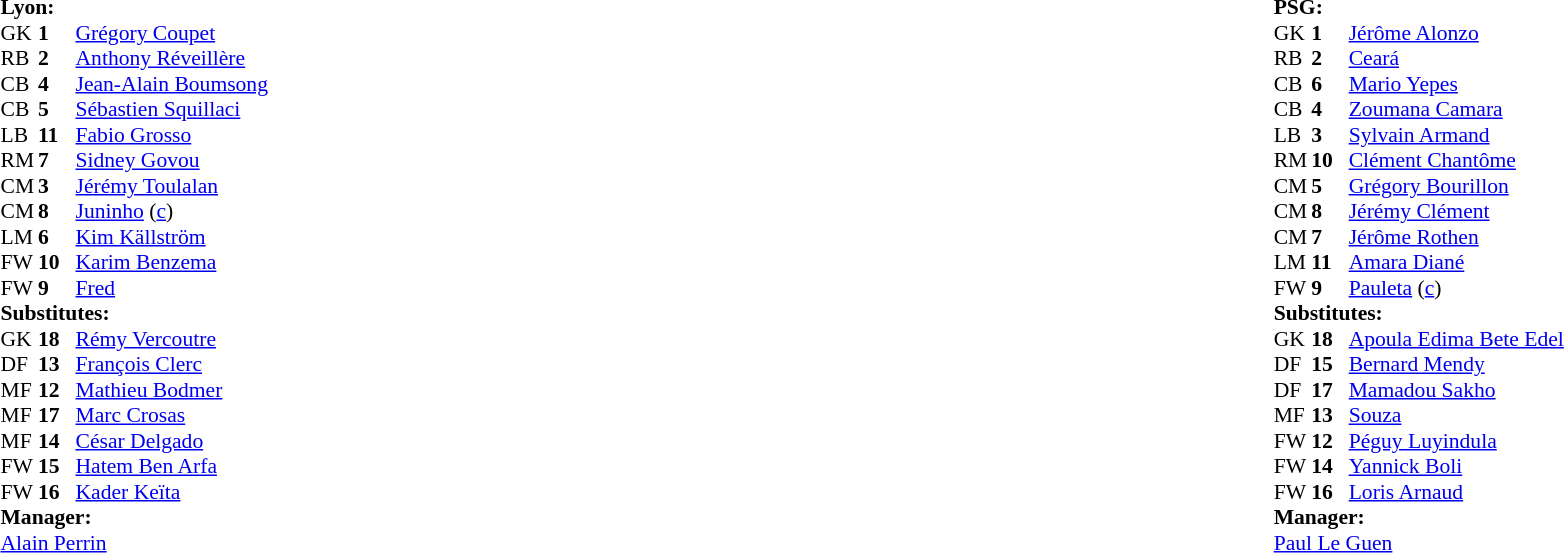<table width="100%">
<tr>
<td valign="top" width="50%"><br><table style="font-size: 90%" cellspacing="0" cellpadding="0">
<tr>
<td colspan="4"><strong>Lyon:</strong></td>
</tr>
<tr>
<th width=25></th>
<th width=25></th>
</tr>
<tr>
<td>GK</td>
<td><strong>1</strong></td>
<td> <a href='#'>Grégory Coupet</a></td>
</tr>
<tr>
<td>RB</td>
<td><strong>2</strong></td>
<td> <a href='#'>Anthony Réveillère</a></td>
<td></td>
</tr>
<tr>
<td>CB</td>
<td><strong>4</strong></td>
<td> <a href='#'>Jean-Alain Boumsong</a></td>
</tr>
<tr>
<td>CB</td>
<td><strong>5</strong></td>
<td> <a href='#'>Sébastien Squillaci</a></td>
<td></td>
</tr>
<tr>
<td>LB</td>
<td><strong>11</strong></td>
<td> <a href='#'>Fabio Grosso</a></td>
</tr>
<tr>
<td>RM</td>
<td><strong>7</strong></td>
<td> <a href='#'>Sidney Govou</a></td>
</tr>
<tr>
<td>CM</td>
<td><strong>3</strong></td>
<td> <a href='#'>Jérémy Toulalan</a></td>
</tr>
<tr>
<td>CM</td>
<td><strong>8</strong></td>
<td> <a href='#'>Juninho</a> (<a href='#'>c</a>)</td>
<td></td>
<td></td>
</tr>
<tr>
<td>LM</td>
<td><strong>6</strong></td>
<td> <a href='#'>Kim Källström</a></td>
<td></td>
<td></td>
</tr>
<tr>
<td>FW</td>
<td><strong>10</strong></td>
<td> <a href='#'>Karim Benzema</a></td>
</tr>
<tr>
<td>FW</td>
<td><strong>9</strong></td>
<td> <a href='#'>Fred</a></td>
<td></td>
<td></td>
</tr>
<tr>
<td colspan=3><strong>Substitutes:</strong></td>
</tr>
<tr>
<td>GK</td>
<td><strong>18</strong></td>
<td> <a href='#'>Rémy Vercoutre</a></td>
</tr>
<tr>
<td>DF</td>
<td><strong>13</strong></td>
<td> <a href='#'>François Clerc</a></td>
<td></td>
<td></td>
</tr>
<tr>
<td>MF</td>
<td><strong>12</strong></td>
<td> <a href='#'>Mathieu Bodmer</a></td>
<td></td>
<td></td>
</tr>
<tr>
<td>MF</td>
<td><strong>17</strong></td>
<td> <a href='#'>Marc Crosas</a></td>
</tr>
<tr>
<td>MF</td>
<td><strong>14</strong></td>
<td> <a href='#'>César Delgado</a></td>
</tr>
<tr>
<td>FW</td>
<td><strong>15</strong></td>
<td> <a href='#'>Hatem Ben Arfa</a></td>
</tr>
<tr>
<td>FW</td>
<td><strong>16</strong></td>
<td> <a href='#'>Kader Keïta</a></td>
<td></td>
<td></td>
</tr>
<tr>
<td colspan=3><strong>Manager:</strong></td>
</tr>
<tr>
<td colspan=4> <a href='#'>Alain Perrin</a></td>
</tr>
</table>
</td>
<td valign="top"></td>
<td valign="top" width="50%"><br><table style="font-size: 90%" cellspacing="0" cellpadding="0" align=center>
<tr>
<td colspan="4"><strong>PSG:</strong></td>
</tr>
<tr>
<th width=25></th>
<th width=25></th>
</tr>
<tr>
<td>GK</td>
<td><strong>1</strong></td>
<td> <a href='#'>Jérôme Alonzo</a></td>
</tr>
<tr>
<td>RB</td>
<td><strong>2</strong></td>
<td> <a href='#'>Ceará</a></td>
</tr>
<tr>
<td>CB</td>
<td><strong>6</strong></td>
<td> <a href='#'>Mario Yepes</a></td>
</tr>
<tr>
<td>CB</td>
<td><strong>4</strong></td>
<td> <a href='#'>Zoumana Camara</a></td>
<td></td>
</tr>
<tr>
<td>LB</td>
<td><strong>3</strong></td>
<td> <a href='#'>Sylvain Armand</a></td>
</tr>
<tr>
<td>RM</td>
<td><strong>10</strong></td>
<td> <a href='#'>Clément Chantôme</a></td>
<td></td>
<td></td>
</tr>
<tr>
<td>CM</td>
<td><strong>5</strong></td>
<td> <a href='#'>Grégory Bourillon</a></td>
<td></td>
<td></td>
</tr>
<tr>
<td>CM</td>
<td><strong>8</strong></td>
<td> <a href='#'>Jérémy Clément</a></td>
</tr>
<tr>
<td>CM</td>
<td><strong>7</strong></td>
<td> <a href='#'>Jérôme Rothen</a></td>
<td></td>
</tr>
<tr>
<td>LM</td>
<td><strong>11</strong></td>
<td> <a href='#'>Amara Diané</a></td>
</tr>
<tr>
<td>FW</td>
<td><strong>9</strong></td>
<td> <a href='#'>Pauleta</a> (<a href='#'>c</a>)</td>
<td></td>
<td></td>
</tr>
<tr>
<td colspan=3><strong>Substitutes:</strong></td>
</tr>
<tr>
<td>GK</td>
<td><strong>18</strong></td>
<td> <a href='#'>Apoula Edima Bete Edel</a></td>
</tr>
<tr>
<td>DF</td>
<td><strong>15</strong></td>
<td> <a href='#'>Bernard Mendy</a></td>
<td></td>
<td></td>
</tr>
<tr>
<td>DF</td>
<td><strong>17</strong></td>
<td> <a href='#'>Mamadou Sakho</a></td>
</tr>
<tr>
<td>MF</td>
<td><strong>13</strong></td>
<td> <a href='#'>Souza</a></td>
<td></td>
<td></td>
</tr>
<tr>
<td>FW</td>
<td><strong>12</strong></td>
<td> <a href='#'>Péguy Luyindula</a></td>
<td></td>
<td></td>
</tr>
<tr>
<td>FW</td>
<td><strong>14</strong></td>
<td> <a href='#'>Yannick Boli</a></td>
</tr>
<tr>
<td>FW</td>
<td><strong>16</strong></td>
<td> <a href='#'>Loris Arnaud</a></td>
</tr>
<tr>
<td colspan=3><strong>Manager:</strong></td>
</tr>
<tr>
<td colspan=4> <a href='#'>Paul Le Guen</a></td>
</tr>
</table>
</td>
</tr>
<tr>
</tr>
</table>
